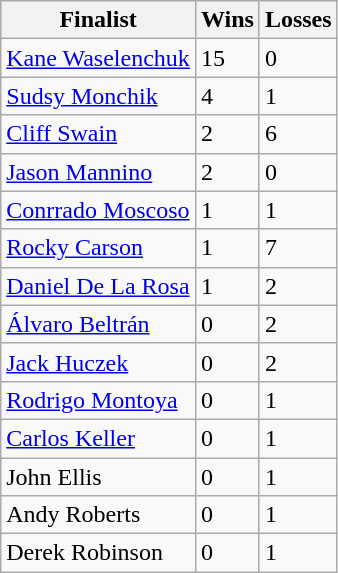<table class="sortable wikitable">
<tr>
<th>Finalist</th>
<th>Wins</th>
<th>Losses</th>
</tr>
<tr>
<td> <a href='#'>Kane Waselenchuk</a></td>
<td>15</td>
<td>0</td>
</tr>
<tr>
<td> <a href='#'>Sudsy Monchik</a></td>
<td>4</td>
<td>1</td>
</tr>
<tr>
<td> <a href='#'>Cliff Swain</a></td>
<td>2</td>
<td>6</td>
</tr>
<tr>
<td> <a href='#'>Jason Mannino</a></td>
<td>2</td>
<td>0</td>
</tr>
<tr>
<td> <a href='#'>Conrrado Moscoso</a></td>
<td>1</td>
<td>1</td>
</tr>
<tr>
<td> <a href='#'>Rocky Carson</a></td>
<td>1</td>
<td>7</td>
</tr>
<tr>
<td> <a href='#'>Daniel De La Rosa</a></td>
<td>1</td>
<td>2</td>
</tr>
<tr>
<td> <a href='#'>Álvaro Beltrán</a></td>
<td>0</td>
<td>2</td>
</tr>
<tr>
<td> <a href='#'>Jack Huczek</a></td>
<td>0</td>
<td>2</td>
</tr>
<tr>
<td> <a href='#'>Rodrigo Montoya</a></td>
<td>0</td>
<td>1</td>
</tr>
<tr>
<td> <a href='#'>Carlos Keller</a></td>
<td>0</td>
<td>1</td>
</tr>
<tr>
<td> John Ellis</td>
<td>0</td>
<td>1</td>
</tr>
<tr>
<td> Andy Roberts</td>
<td>0</td>
<td>1</td>
</tr>
<tr>
<td> Derek Robinson</td>
<td>0</td>
<td>1</td>
</tr>
</table>
